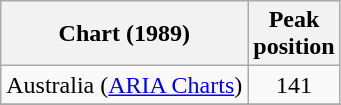<table class="wikitable plainrowheaders sortable">
<tr>
<th>Chart (1989)</th>
<th>Peak<br>position</th>
</tr>
<tr>
<td>Australia (<a href='#'>ARIA Charts</a>)</td>
<td align="center">141</td>
</tr>
<tr>
</tr>
<tr>
</tr>
<tr>
</tr>
</table>
